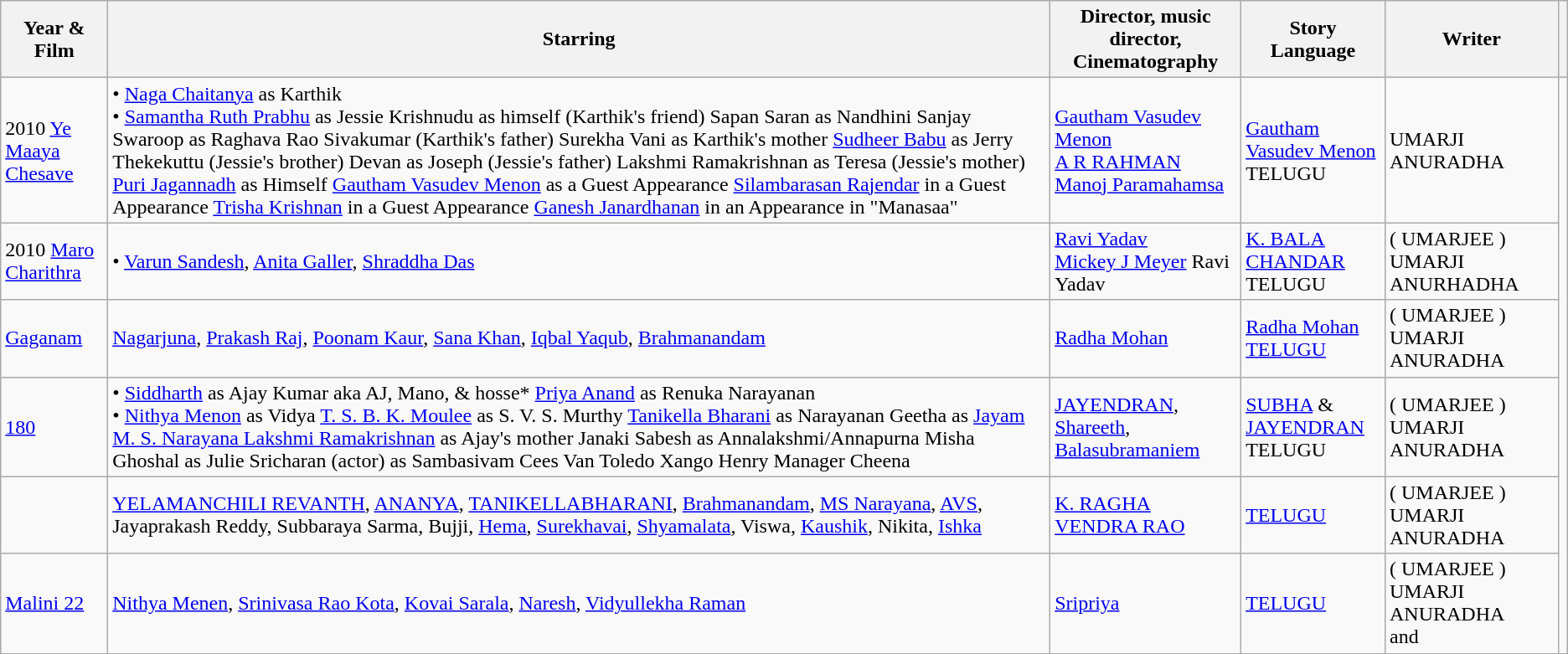<table class="wikitable">
<tr>
<th>Year & Film</th>
<th>Starring</th>
<th>Director, music director, Cinematography</th>
<th>Story Language</th>
<th>Writer</th>
<th></th>
</tr>
<tr>
<td>2010 <a href='#'>Ye Maaya Chesave</a></td>
<td>•	<a href='#'>Naga Chaitanya</a> as Karthik<br>•	<a href='#'>Samantha Ruth Prabhu</a> as Jessie Krishnudu as himself (Karthik's friend) Sapan Saran as Nandhini Sanjay Swaroop as Raghava Rao Sivakumar (Karthik's father) Surekha Vani as Karthik's mother <a href='#'>Sudheer Babu</a> as Jerry Thekekuttu (Jessie's brother) Devan as Joseph (Jessie's father) Lakshmi Ramakrishnan as Teresa (Jessie's mother) <a href='#'>Puri Jagannadh</a> as Himself <a href='#'>Gautham Vasudev Menon</a> as a Guest Appearance <a href='#'>Silambarasan Rajendar</a> in a Guest Appearance <a href='#'>Trisha Krishnan</a> in a Guest Appearance <a href='#'>Ganesh Janardhanan</a> in an Appearance in "Manasaa"</td>
<td><a href='#'>Gautham Vasudev Menon</a><br><a href='#'>A R RAHMAN</a> <a href='#'>Manoj Paramahamsa</a></td>
<td><a href='#'>Gautham Vasudev Menon</a><br>TELUGU</td>
<td>UMARJI ANURADHA</td>
</tr>
<tr>
<td>2010 <a href='#'>Maro Charithra</a></td>
<td>•	<a href='#'>Varun Sandesh</a>, <a href='#'>Anita Galler</a>, <a href='#'>Shraddha Das</a></td>
<td><a href='#'>Ravi Yadav</a><br><a href='#'>Mickey J Meyer</a> Ravi Yadav</td>
<td><a href='#'>K. BALA CHANDAR</a><br>TELUGU</td>
<td>( UMARJEE ) UMARJI ANURHADHA</td>
</tr>
<tr>
<td><a href='#'>Gaganam</a></td>
<td><a href='#'>Nagarjuna</a>, <a href='#'>Prakash Raj</a>, <a href='#'>Poonam Kaur</a>, <a href='#'>Sana Khan</a>, <a href='#'>Iqbal Yaqub</a>, <a href='#'>Brahmanandam</a></td>
<td><a href='#'>Radha Mohan</a></td>
<td><a href='#'>Radha Mohan</a> <a href='#'>TELUGU</a></td>
<td>( UMARJEE ) UMARJI ANURADHA</td>
</tr>
<tr>
<td><a href='#'>180</a></td>
<td>•	<a href='#'>Siddharth</a> as Ajay Kumar aka AJ, Mano, & hosse* <a href='#'>Priya Anand</a> as Renuka Narayanan<br>•	<a href='#'>Nithya Menon</a> as Vidya <a href='#'>T. S. B. K. Moulee</a> as S. V. S. Murthy <a href='#'>Tanikella Bharani</a> as Narayanan Geetha as <a href='#'>Jayam M. S. Narayana Lakshmi Ramakrishnan</a> as Ajay's mother Janaki Sabesh as Annalakshmi/Annapurna Misha Ghoshal as Julie Sricharan (actor) as Sambasivam Cees Van Toledo Xango Henry Manager Cheena</td>
<td><a href='#'>JAYENDRAN</a>, <a href='#'>Shareeth</a>, <a href='#'>Balasubramaniem</a></td>
<td><a href='#'>SUBHA</a> & <a href='#'>JAYENDRAN</a><br>TELUGU</td>
<td>( UMARJEE ) UMARJI ANURADHA</td>
</tr>
<tr>
<td></td>
<td><a href='#'>YELAMANCHILI REVANTH</a>, <a href='#'>ANANYA</a>, <a href='#'>TANIKELLA</a><a href='#'>BHARANI</a>, <a href='#'>Brahmanandam</a>, <a href='#'>MS Narayana</a>, <a href='#'>AVS</a>, Jayaprakash Reddy, Subbaraya Sarma, Bujji, <a href='#'>Hema</a>, <a href='#'>Surekhavai</a>, <a href='#'>Shyamalata</a>, Viswa, <a href='#'>Kaushik</a>, Nikita, <a href='#'>Ishka</a></td>
<td><a href='#'>K. RAGHA VENDRA RAO</a></td>
<td><a href='#'>TELUGU</a></td>
<td>( UMARJEE ) UMARJI ANURADHA</td>
</tr>
<tr>
<td><a href='#'>Malini 22</a></td>
<td><a href='#'>Nithya Menen</a>, <a href='#'>Srinivasa Rao Kota</a>, <a href='#'>Kovai Sarala</a>, <a href='#'>Naresh</a>, <a href='#'>Vidyullekha Raman</a></td>
<td><a href='#'>Sripriya</a></td>
<td><a href='#'>TELUGU</a></td>
<td>( UMARJEE ) UMARJI ANURADHA<br>and<br></td>
</tr>
</table>
